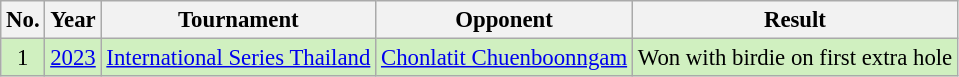<table class="wikitable" style="font-size:95%;">
<tr>
<th>No.</th>
<th>Year</th>
<th>Tournament</th>
<th>Opponent</th>
<th>Result</th>
</tr>
<tr style="background:#D0F0C0;">
<td align=center>1</td>
<td><a href='#'>2023</a></td>
<td><a href='#'>International Series Thailand</a></td>
<td> <a href='#'>Chonlatit Chuenboonngam</a></td>
<td>Won with birdie on first extra hole</td>
</tr>
</table>
